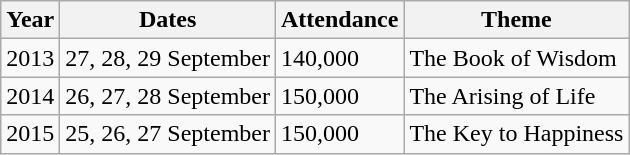<table class="wikitable">
<tr>
<th>Year</th>
<th>Dates</th>
<th>Attendance</th>
<th>Theme</th>
</tr>
<tr>
<td>2013</td>
<td>27, 28, 29 September</td>
<td>140,000</td>
<td>The Book of Wisdom</td>
</tr>
<tr>
<td>2014</td>
<td>26, 27, 28 September</td>
<td>150,000</td>
<td>The Arising of Life</td>
</tr>
<tr>
<td>2015</td>
<td>25, 26, 27 September</td>
<td>150,000</td>
<td>The Key to Happiness</td>
</tr>
</table>
